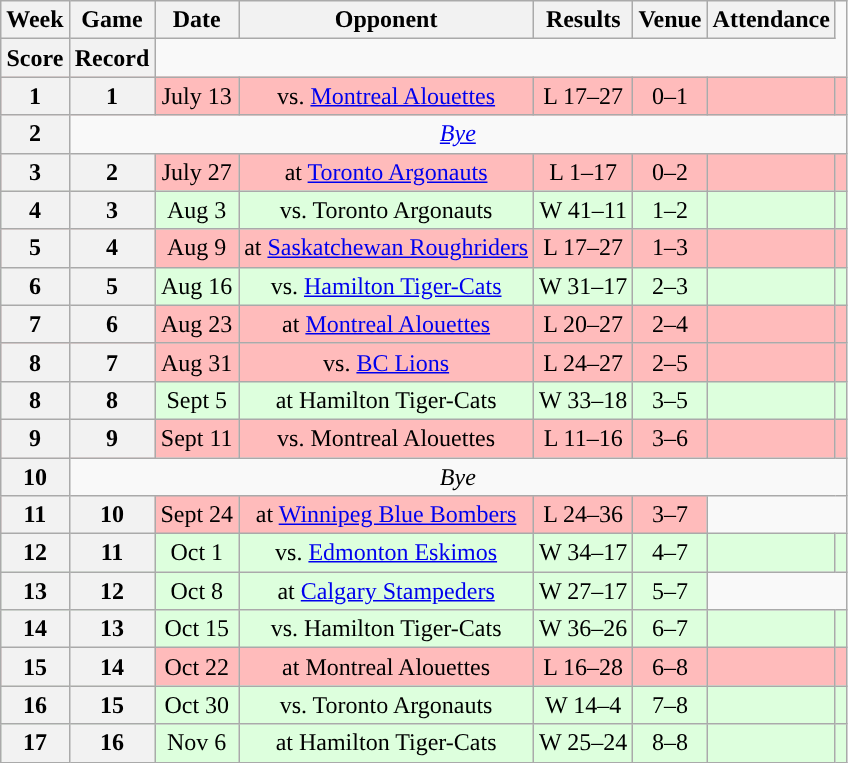<table class="wikitable" style="text-align:center">
<tr>
<th>Week</th>
<th>Game</th>
<th>Date</th>
<th>Opponent</th>
<th>Results</th>
<th>Venue</th>
<th>Attendance</th>
</tr>
<tr>
<th>Score</th>
<th>Record</th>
</tr>
<tr style="background:#ffbbbb">
<th>1</th>
<th>1</th>
<td>July 13</td>
<td>vs. <a href='#'>Montreal Alouettes</a></td>
<td>L 17–27</td>
<td>0–1</td>
<td></td>
<td></td>
</tr>
<tr>
<th>2</th>
<td colspan=7><em><a href='#'>Bye</a></em></td>
</tr>
<tr style="background:#ffbbbb">
<th>3</th>
<th>2</th>
<td>July 27</td>
<td>at <a href='#'>Toronto Argonauts</a></td>
<td>L 1–17</td>
<td>0–2</td>
<td></td>
<td></td>
</tr>
<tr style="background:#ddffdd">
<th>4</th>
<th>3</th>
<td>Aug 3</td>
<td>vs. Toronto Argonauts</td>
<td>W 41–11</td>
<td>1–2</td>
<td></td>
<td></td>
</tr>
<tr style="background:#ffbbbb">
<th>5</th>
<th>4</th>
<td>Aug 9</td>
<td>at <a href='#'>Saskatchewan Roughriders</a></td>
<td>L 17–27</td>
<td>1–3</td>
<td></td>
<td></td>
</tr>
<tr style="background:#ddffdd">
<th>6</th>
<th>5</th>
<td>Aug 16</td>
<td>vs. <a href='#'>Hamilton Tiger-Cats</a></td>
<td>W 31–17</td>
<td>2–3</td>
<td></td>
<td></td>
</tr>
<tr style="background:#ffbbbb">
<th>7</th>
<th>6</th>
<td>Aug 23</td>
<td>at <a href='#'>Montreal Alouettes</a></td>
<td>L 20–27</td>
<td>2–4</td>
<td></td>
<td></td>
</tr>
<tr style="background:#ffbbbb">
<th>8</th>
<th>7</th>
<td>Aug 31</td>
<td>vs. <a href='#'>BC Lions</a></td>
<td>L 24–27</td>
<td>2–5</td>
<td></td>
<td></td>
</tr>
<tr style="background:#ddffdd">
<th>8</th>
<th>8</th>
<td>Sept 5</td>
<td>at Hamilton Tiger-Cats</td>
<td>W 33–18</td>
<td>3–5</td>
<td></td>
<td></td>
</tr>
<tr style="background:#ffbbbb">
<th>9</th>
<th>9</th>
<td>Sept 11</td>
<td>vs. Montreal Alouettes</td>
<td>L 11–16</td>
<td>3–6</td>
<td></td>
<td></td>
</tr>
<tr>
<th>10</th>
<td colspan=7><em>Bye</em></td>
</tr>
<tr style="background:#ffbbbb">
<th>11</th>
<th>10</th>
<td>Sept 24</td>
<td>at <a href='#'>Winnipeg Blue Bombers</a></td>
<td>L 24–36</td>
<td>3–7</td>
</tr>
<tr style="background:#ddffdd">
<th>12</th>
<th>11</th>
<td>Oct 1</td>
<td>vs. <a href='#'>Edmonton Eskimos</a></td>
<td>W 34–17</td>
<td>4–7</td>
<td></td>
<td></td>
</tr>
<tr style="background:#ddffdd">
<th>13</th>
<th>12</th>
<td>Oct 8</td>
<td>at <a href='#'>Calgary Stampeders</a></td>
<td>W 27–17</td>
<td>5–7</td>
</tr>
<tr style="background:#ddffdd">
<th>14</th>
<th>13</th>
<td>Oct 15</td>
<td>vs. Hamilton Tiger-Cats</td>
<td>W 36–26</td>
<td>6–7</td>
<td></td>
<td></td>
</tr>
<tr style="background:#ffbbbb">
<th>15</th>
<th>14</th>
<td>Oct 22</td>
<td>at Montreal Alouettes</td>
<td>L 16–28</td>
<td>6–8</td>
<td></td>
<td></td>
</tr>
<tr style="background:#ddffdd">
<th>16</th>
<th>15</th>
<td>Oct 30</td>
<td>vs. Toronto Argonauts</td>
<td>W 14–4</td>
<td>7–8</td>
<td></td>
<td></td>
</tr>
<tr style="background:#ddffdd">
<th>17</th>
<th>16</th>
<td>Nov 6</td>
<td>at Hamilton Tiger-Cats</td>
<td>W 25–24</td>
<td>8–8</td>
<td></td>
<td></td>
</tr>
</table>
